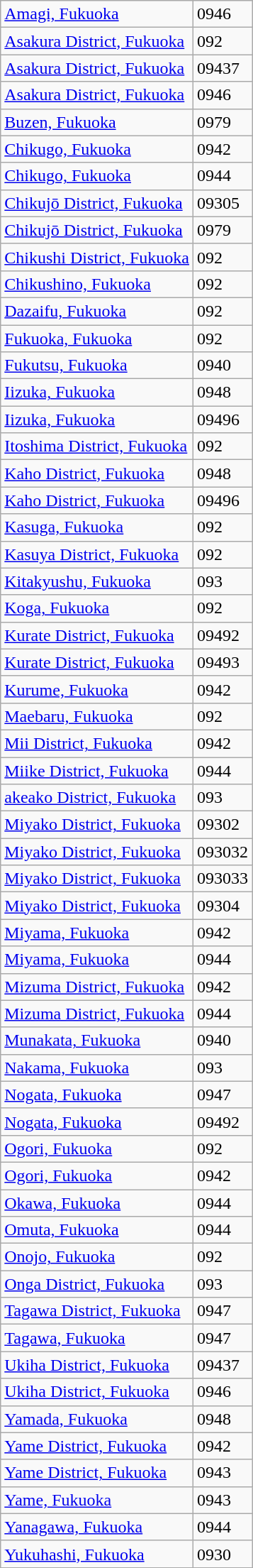<table class="wikitable">
<tr>
<td><a href='#'>Amagi, Fukuoka</a></td>
<td>0946</td>
</tr>
<tr>
<td><a href='#'>Asakura District, Fukuoka</a></td>
<td>092</td>
</tr>
<tr>
<td><a href='#'>Asakura District, Fukuoka</a></td>
<td>09437</td>
</tr>
<tr>
<td><a href='#'>Asakura District, Fukuoka</a></td>
<td>0946</td>
</tr>
<tr>
<td><a href='#'>Buzen, Fukuoka</a></td>
<td>0979</td>
</tr>
<tr>
<td><a href='#'>Chikugo, Fukuoka</a></td>
<td>0942</td>
</tr>
<tr>
<td><a href='#'>Chikugo, Fukuoka</a></td>
<td>0944</td>
</tr>
<tr>
<td><a href='#'>Chikujō District, Fukuoka</a></td>
<td>09305</td>
</tr>
<tr>
<td><a href='#'>Chikujō District, Fukuoka</a></td>
<td>0979</td>
</tr>
<tr>
<td><a href='#'>Chikushi District, Fukuoka</a></td>
<td>092</td>
</tr>
<tr>
<td><a href='#'>Chikushino, Fukuoka</a></td>
<td>092</td>
</tr>
<tr>
<td><a href='#'>Dazaifu, Fukuoka</a></td>
<td>092</td>
</tr>
<tr>
<td><a href='#'>Fukuoka, Fukuoka</a></td>
<td>092</td>
</tr>
<tr>
<td><a href='#'>Fukutsu, Fukuoka</a></td>
<td>0940</td>
</tr>
<tr>
<td><a href='#'>Iizuka, Fukuoka</a></td>
<td>0948</td>
</tr>
<tr>
<td><a href='#'>Iizuka, Fukuoka</a></td>
<td>09496</td>
</tr>
<tr>
<td><a href='#'>Itoshima District, Fukuoka</a></td>
<td>092</td>
</tr>
<tr>
<td><a href='#'>Kaho District, Fukuoka</a></td>
<td>0948</td>
</tr>
<tr>
<td><a href='#'>Kaho District, Fukuoka</a></td>
<td>09496</td>
</tr>
<tr>
<td><a href='#'>Kasuga, Fukuoka</a></td>
<td>092</td>
</tr>
<tr>
<td><a href='#'>Kasuya District, Fukuoka</a></td>
<td>092</td>
</tr>
<tr>
<td><a href='#'>Kitakyushu, Fukuoka</a></td>
<td>093</td>
</tr>
<tr>
<td><a href='#'>Koga, Fukuoka</a></td>
<td>092</td>
</tr>
<tr>
<td><a href='#'>Kurate District, Fukuoka</a></td>
<td>09492</td>
</tr>
<tr>
<td><a href='#'>Kurate District, Fukuoka</a></td>
<td>09493</td>
</tr>
<tr>
<td><a href='#'>Kurume, Fukuoka</a></td>
<td>0942</td>
</tr>
<tr>
<td><a href='#'>Maebaru, Fukuoka</a></td>
<td>092</td>
</tr>
<tr>
<td><a href='#'>Mii District, Fukuoka</a></td>
<td>0942</td>
</tr>
<tr>
<td><a href='#'>Miike District, Fukuoka</a></td>
<td>0944</td>
</tr>
<tr>
<td><a href='#'>akeako District, Fukuoka</a></td>
<td>093</td>
</tr>
<tr>
<td><a href='#'>Miyako District, Fukuoka</a></td>
<td>09302</td>
</tr>
<tr>
<td><a href='#'>Miyako District, Fukuoka</a></td>
<td>093032</td>
</tr>
<tr>
<td><a href='#'>Miyako District, Fukuoka</a></td>
<td>093033</td>
</tr>
<tr>
<td><a href='#'>Miyako District, Fukuoka</a></td>
<td>09304</td>
</tr>
<tr>
<td><a href='#'>Miyama, Fukuoka</a></td>
<td>0942</td>
</tr>
<tr>
<td><a href='#'>Miyama, Fukuoka</a></td>
<td>0944</td>
</tr>
<tr>
<td><a href='#'>Mizuma District, Fukuoka</a></td>
<td>0942</td>
</tr>
<tr>
<td><a href='#'>Mizuma District, Fukuoka</a></td>
<td>0944</td>
</tr>
<tr>
<td><a href='#'>Munakata, Fukuoka</a></td>
<td>0940</td>
</tr>
<tr>
<td><a href='#'>Nakama, Fukuoka</a></td>
<td>093</td>
</tr>
<tr>
<td><a href='#'>Nogata, Fukuoka</a></td>
<td>0947</td>
</tr>
<tr>
<td><a href='#'>Nogata, Fukuoka</a></td>
<td>09492</td>
</tr>
<tr>
<td><a href='#'>Ogori, Fukuoka</a></td>
<td>092</td>
</tr>
<tr>
<td><a href='#'>Ogori, Fukuoka</a></td>
<td>0942</td>
</tr>
<tr>
<td><a href='#'>Okawa, Fukuoka</a></td>
<td>0944</td>
</tr>
<tr>
<td><a href='#'>Omuta, Fukuoka</a></td>
<td>0944</td>
</tr>
<tr>
<td><a href='#'>Onojo, Fukuoka</a></td>
<td>092</td>
</tr>
<tr>
<td><a href='#'>Onga District, Fukuoka</a></td>
<td>093</td>
</tr>
<tr>
<td><a href='#'>Tagawa District, Fukuoka</a></td>
<td>0947</td>
</tr>
<tr>
<td><a href='#'>Tagawa, Fukuoka</a></td>
<td>0947</td>
</tr>
<tr>
<td><a href='#'>Ukiha District, Fukuoka</a></td>
<td>09437</td>
</tr>
<tr>
<td><a href='#'>Ukiha District, Fukuoka</a></td>
<td>0946</td>
</tr>
<tr>
<td><a href='#'>Yamada, Fukuoka</a></td>
<td>0948</td>
</tr>
<tr>
<td><a href='#'>Yame District, Fukuoka</a></td>
<td>0942</td>
</tr>
<tr>
<td><a href='#'>Yame District, Fukuoka</a></td>
<td>0943</td>
</tr>
<tr>
<td><a href='#'>Yame, Fukuoka</a></td>
<td>0943</td>
</tr>
<tr>
<td><a href='#'>Yanagawa, Fukuoka</a></td>
<td>0944</td>
</tr>
<tr>
<td><a href='#'>Yukuhashi, Fukuoka</a></td>
<td>0930</td>
</tr>
</table>
